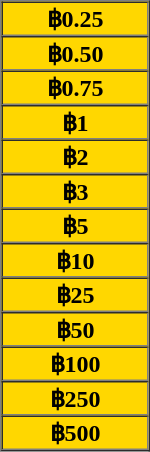<table border=1 cellspacing=0 cellpadding=1 width=100px|->
<tr>
<td bgcolor=gold align=center><strong>฿0.25</strong></td>
</tr>
<tr>
<td bgcolor=gold align=center><strong>฿0.50</strong></td>
</tr>
<tr>
<td bgcolor=gold align=center><strong>฿0.75</strong></td>
</tr>
<tr>
<td bgcolor=gold align=center><strong>฿1</strong></td>
</tr>
<tr>
<td bgcolor=gold align=center><strong>฿2</strong></td>
</tr>
<tr>
<td bgcolor=gold align=center><strong>฿3</strong></td>
</tr>
<tr>
<td bgcolor=gold align=center><strong>฿5</strong></td>
</tr>
<tr>
<td bgcolor=gold align=center><strong>฿10</strong></td>
</tr>
<tr>
<td bgcolor=gold align=center><strong>฿25</strong></td>
</tr>
<tr>
<td bgcolor=gold align=center><strong>฿50</strong></td>
</tr>
<tr>
<td bgcolor=gold align=center><strong>฿100</strong></td>
</tr>
<tr>
<td bgcolor=gold align=center><strong>฿250</strong></td>
</tr>
<tr>
<td bgcolor=gold align=center><strong>฿500</strong></td>
</tr>
</table>
